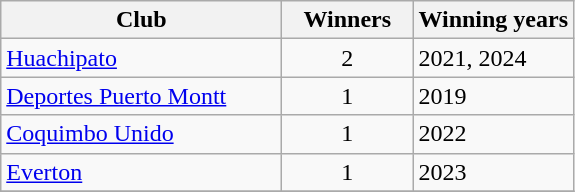<table class="wikitable sortable">
<tr>
<th scope=col class="unsortable" width=180>Club</th>
<th scope=col width=80>Winners</th>
<th scope=col class="unsortable">Winning years</th>
</tr>
<tr>
<td><a href='#'>Huachipato</a></td>
<td align=center>2</td>
<td>2021, 2024</td>
</tr>
<tr>
<td><a href='#'>Deportes Puerto Montt</a></td>
<td align=center>1</td>
<td>2019</td>
</tr>
<tr>
<td><a href='#'>Coquimbo Unido</a></td>
<td align=center>1</td>
<td>2022</td>
</tr>
<tr>
<td><a href='#'>Everton</a></td>
<td align=center>1</td>
<td>2023</td>
</tr>
<tr>
</tr>
</table>
